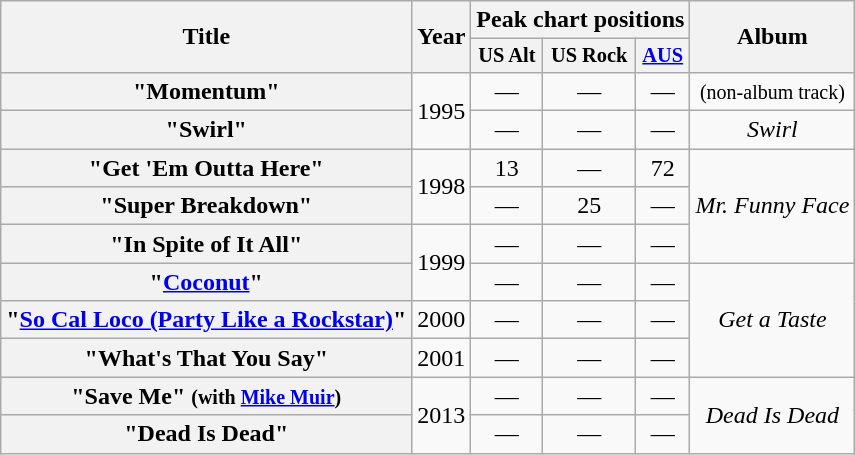<table class="wikitable plainrowheaders" style="text-align:center;">
<tr>
<th scope="col" rowspan="2">Title</th>
<th scope="col" rowspan="2">Year</th>
<th scope="col" colspan="3">Peak chart positions</th>
<th scope="col" rowspan="2">Album</th>
</tr>
<tr>
<th scope="col" style="font-size:85%;">US Alt<br></th>
<th scope="col" style="font-size:85%;">US Rock<br></th>
<th scope="col" style="font-size:85%;"><a href='#'>AUS</a><br></th>
</tr>
<tr>
<th scope="row">"Momentum"</th>
<td rowspan="2">1995</td>
<td>—</td>
<td>—</td>
<td>—</td>
<td><small>(non-album track)</small></td>
</tr>
<tr>
<th scope="row">"Swirl"</th>
<td>—</td>
<td>—</td>
<td>—</td>
<td><em>Swirl</em></td>
</tr>
<tr>
<th scope="row">"Get 'Em Outta Here"</th>
<td rowspan="2">1998</td>
<td>13</td>
<td>—</td>
<td>72</td>
<td rowspan="3"><em>Mr. Funny Face</em></td>
</tr>
<tr>
<th scope="row">"Super Breakdown"</th>
<td>—</td>
<td>25</td>
<td>—</td>
</tr>
<tr>
<th scope="row">"In Spite of It All"</th>
<td rowspan="2">1999</td>
<td>—</td>
<td>—</td>
<td>—</td>
</tr>
<tr>
<th scope="row">"<a href='#'>Coconut</a>"</th>
<td>—</td>
<td>—</td>
<td>—</td>
<td rowspan="3"><em>Get a Taste</em></td>
</tr>
<tr>
<th scope="row">"<a href='#'>So Cal Loco (Party Like a Rockstar)</a>"</th>
<td>2000</td>
<td>—</td>
<td>—</td>
<td>—</td>
</tr>
<tr>
<th scope="row">"What's That You Say"</th>
<td>2001</td>
<td>—</td>
<td>—</td>
<td>—</td>
</tr>
<tr>
<th scope="row">"Save Me" <small>(with <a href='#'>Mike Muir</a>)</small></th>
<td rowspan="2">2013</td>
<td>—</td>
<td>—</td>
<td>—</td>
<td rowspan="2"><em>Dead Is Dead</em></td>
</tr>
<tr>
<th scope="row">"Dead Is Dead"</th>
<td>—</td>
<td>—</td>
<td>—</td>
</tr>
</table>
